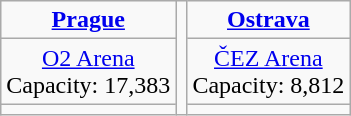<table class="wikitable" style="text-align:center;">
<tr>
<td><strong><a href='#'>Prague</a></strong></td>
<td rowspan="3"></td>
<td><strong><a href='#'>Ostrava</a></strong></td>
</tr>
<tr>
<td><a href='#'>O2 Arena</a><br>Capacity: 17,383</td>
<td><a href='#'>ČEZ Arena</a><br>Capacity: 8,812</td>
</tr>
<tr>
<td></td>
<td></td>
</tr>
</table>
